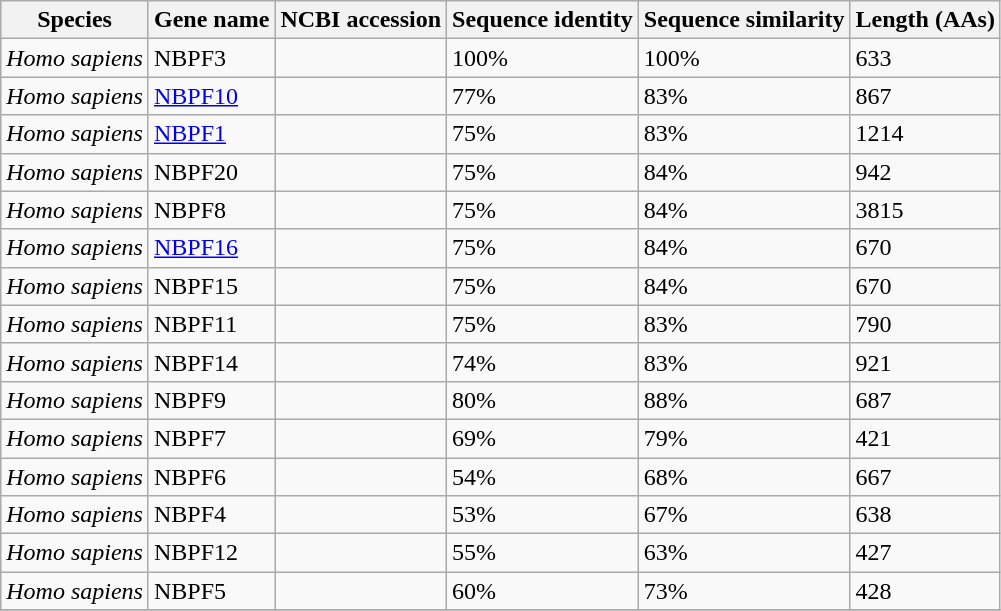<table class="wikitable">
<tr>
<th>Species</th>
<th>Gene name</th>
<th>NCBI accession</th>
<th>Sequence identity</th>
<th>Sequence similarity</th>
<th>Length (AAs)</th>
</tr>
<tr>
<td><em>Homo sapiens</em></td>
<td>NBPF3</td>
<td></td>
<td>100%</td>
<td>100%</td>
<td>633</td>
</tr>
<tr>
<td><em>Homo sapiens</em></td>
<td><a href='#'>NBPF10</a></td>
<td></td>
<td>77%</td>
<td>83%</td>
<td>867</td>
</tr>
<tr>
<td><em>Homo sapiens</em></td>
<td><a href='#'>NBPF1</a></td>
<td></td>
<td>75%</td>
<td>83%</td>
<td>1214</td>
</tr>
<tr>
<td><em>Homo sapiens</em></td>
<td>NBPF20</td>
<td></td>
<td>75%</td>
<td>84%</td>
<td>942</td>
</tr>
<tr>
<td><em>Homo sapiens</em></td>
<td>NBPF8</td>
<td></td>
<td>75%</td>
<td>84%</td>
<td>3815</td>
</tr>
<tr>
<td><em>Homo sapiens</em></td>
<td><a href='#'>NBPF16</a></td>
<td></td>
<td>75%</td>
<td>84%</td>
<td>670</td>
</tr>
<tr>
<td><em>Homo sapiens</em></td>
<td>NBPF15</td>
<td></td>
<td>75%</td>
<td>84%</td>
<td>670</td>
</tr>
<tr>
<td><em>Homo sapiens</em></td>
<td>NBPF11</td>
<td></td>
<td>75%</td>
<td>83%</td>
<td>790</td>
</tr>
<tr>
<td><em>Homo sapiens</em></td>
<td>NBPF14</td>
<td></td>
<td>74%</td>
<td>83%</td>
<td>921</td>
</tr>
<tr>
<td><em>Homo sapiens</em></td>
<td>NBPF9</td>
<td></td>
<td>80%</td>
<td>88%</td>
<td>687</td>
</tr>
<tr>
<td><em>Homo sapiens</em></td>
<td>NBPF7</td>
<td></td>
<td>69%</td>
<td>79%</td>
<td>421</td>
</tr>
<tr>
<td><em>Homo sapiens</em></td>
<td>NBPF6</td>
<td></td>
<td>54%</td>
<td>68%</td>
<td>667</td>
</tr>
<tr>
<td><em>Homo sapiens</em></td>
<td>NBPF4</td>
<td></td>
<td>53%</td>
<td>67%</td>
<td>638</td>
</tr>
<tr>
<td><em>Homo sapiens</em></td>
<td>NBPF12</td>
<td></td>
<td>55%</td>
<td>63%</td>
<td>427</td>
</tr>
<tr>
<td><em>Homo sapiens</em></td>
<td>NBPF5</td>
<td></td>
<td>60%</td>
<td>73%</td>
<td>428</td>
</tr>
<tr>
</tr>
</table>
